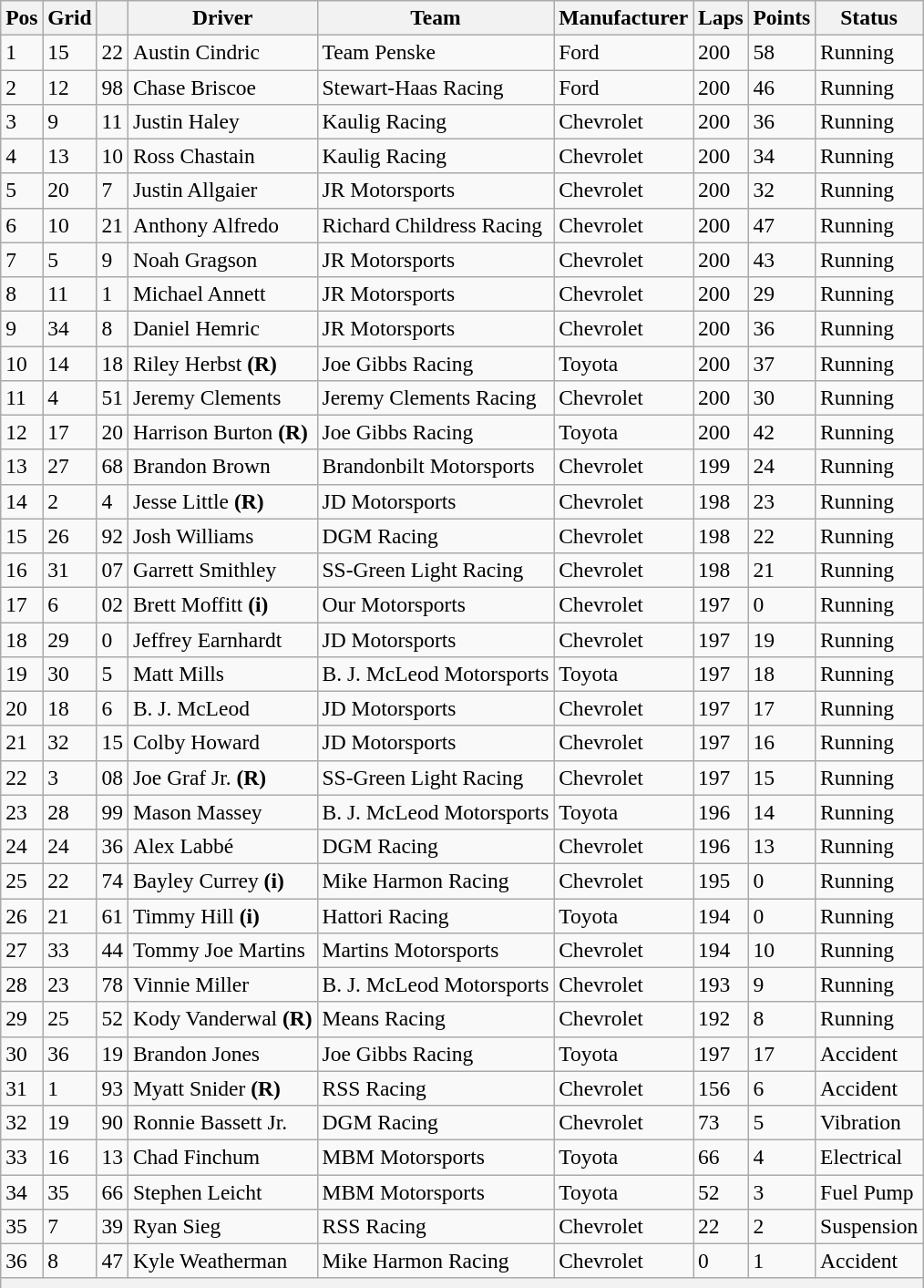<table class="wikitable" style="font-size:98%">
<tr>
<th>Pos</th>
<th>Grid</th>
<th></th>
<th>Driver</th>
<th>Team</th>
<th>Manufacturer</th>
<th>Laps</th>
<th>Points</th>
<th>Status</th>
</tr>
<tr>
<td>1</td>
<td>15</td>
<td>22</td>
<td>Austin Cindric</td>
<td>Team Penske</td>
<td>Ford</td>
<td>200</td>
<td>58</td>
<td>Running</td>
</tr>
<tr>
<td>2</td>
<td>12</td>
<td>98</td>
<td>Chase Briscoe</td>
<td>Stewart-Haas Racing</td>
<td>Ford</td>
<td>200</td>
<td>46</td>
<td>Running</td>
</tr>
<tr>
<td>3</td>
<td>9</td>
<td>11</td>
<td>Justin Haley</td>
<td>Kaulig Racing</td>
<td>Chevrolet</td>
<td>200</td>
<td>36</td>
<td>Running</td>
</tr>
<tr>
<td>4</td>
<td>13</td>
<td>10</td>
<td>Ross Chastain</td>
<td>Kaulig Racing</td>
<td>Chevrolet</td>
<td>200</td>
<td>34</td>
<td>Running</td>
</tr>
<tr>
<td>5</td>
<td>20</td>
<td>7</td>
<td>Justin Allgaier</td>
<td>JR Motorsports</td>
<td>Chevrolet</td>
<td>200</td>
<td>32</td>
<td>Running</td>
</tr>
<tr>
<td>6</td>
<td>10</td>
<td>21</td>
<td>Anthony Alfredo</td>
<td>Richard Childress Racing</td>
<td>Chevrolet</td>
<td>200</td>
<td>47</td>
<td>Running</td>
</tr>
<tr>
<td>7</td>
<td>5</td>
<td>9</td>
<td>Noah Gragson</td>
<td>JR Motorsports</td>
<td>Chevrolet</td>
<td>200</td>
<td>43</td>
<td>Running</td>
</tr>
<tr>
<td>8</td>
<td>11</td>
<td>1</td>
<td>Michael Annett</td>
<td>JR Motorsports</td>
<td>Chevrolet</td>
<td>200</td>
<td>29</td>
<td>Running</td>
</tr>
<tr>
<td>9</td>
<td>34</td>
<td>8</td>
<td>Daniel Hemric</td>
<td>JR Motorsports</td>
<td>Chevrolet</td>
<td>200</td>
<td>36</td>
<td>Running</td>
</tr>
<tr>
<td>10</td>
<td>14</td>
<td>18</td>
<td>Riley Herbst <strong>(R)</strong></td>
<td>Joe Gibbs Racing</td>
<td>Toyota</td>
<td>200</td>
<td>37</td>
<td>Running</td>
</tr>
<tr>
<td>11</td>
<td>4</td>
<td>51</td>
<td>Jeremy Clements</td>
<td>Jeremy Clements Racing</td>
<td>Chevrolet</td>
<td>200</td>
<td>30</td>
<td>Running</td>
</tr>
<tr>
<td>12</td>
<td>17</td>
<td>20</td>
<td>Harrison Burton <strong>(R)</strong></td>
<td>Joe Gibbs Racing</td>
<td>Toyota</td>
<td>200</td>
<td>42</td>
<td>Running</td>
</tr>
<tr>
<td>13</td>
<td>27</td>
<td>68</td>
<td>Brandon Brown</td>
<td>Brandonbilt Motorsports</td>
<td>Chevrolet</td>
<td>199</td>
<td>24</td>
<td>Running</td>
</tr>
<tr>
<td>14</td>
<td>2</td>
<td>4</td>
<td>Jesse Little <strong>(R)</strong></td>
<td>JD Motorsports</td>
<td>Chevrolet</td>
<td>198</td>
<td>23</td>
<td>Running</td>
</tr>
<tr>
<td>15</td>
<td>26</td>
<td>92</td>
<td>Josh Williams</td>
<td>DGM Racing</td>
<td>Chevrolet</td>
<td>198</td>
<td>22</td>
<td>Running</td>
</tr>
<tr>
<td>16</td>
<td>31</td>
<td>07</td>
<td>Garrett Smithley</td>
<td>SS-Green Light Racing</td>
<td>Chevrolet</td>
<td>198</td>
<td>21</td>
<td>Running</td>
</tr>
<tr>
<td>17</td>
<td>6</td>
<td>02</td>
<td>Brett Moffitt <strong>(i)</strong></td>
<td>Our Motorsports</td>
<td>Chevrolet</td>
<td>197</td>
<td>0</td>
<td>Running</td>
</tr>
<tr>
<td>18</td>
<td>29</td>
<td>0</td>
<td>Jeffrey Earnhardt</td>
<td>JD Motorsports</td>
<td>Chevrolet</td>
<td>197</td>
<td>19</td>
<td>Running</td>
</tr>
<tr>
<td>19</td>
<td>30</td>
<td>5</td>
<td>Matt Mills</td>
<td>B. J. McLeod Motorsports</td>
<td>Toyota</td>
<td>197</td>
<td>18</td>
<td>Running</td>
</tr>
<tr>
<td>20</td>
<td>18</td>
<td>6</td>
<td>B. J. McLeod</td>
<td>JD Motorsports</td>
<td>Chevrolet</td>
<td>197</td>
<td>17</td>
<td>Running</td>
</tr>
<tr>
<td>21</td>
<td>32</td>
<td>15</td>
<td>Colby Howard</td>
<td>JD Motorsports</td>
<td>Chevrolet</td>
<td>197</td>
<td>16</td>
<td>Running</td>
</tr>
<tr>
<td>22</td>
<td>3</td>
<td>08</td>
<td>Joe Graf Jr. <strong>(R)</strong></td>
<td>SS-Green Light Racing</td>
<td>Chevrolet</td>
<td>197</td>
<td>15</td>
<td>Running</td>
</tr>
<tr>
<td>23</td>
<td>28</td>
<td>99</td>
<td>Mason Massey</td>
<td>B. J. McLeod Motorsports</td>
<td>Toyota</td>
<td>196</td>
<td>14</td>
<td>Running</td>
</tr>
<tr>
<td>24</td>
<td>24</td>
<td>36</td>
<td>Alex Labbé</td>
<td>DGM Racing</td>
<td>Chevrolet</td>
<td>196</td>
<td>13</td>
<td>Running</td>
</tr>
<tr>
<td>25</td>
<td>22</td>
<td>74</td>
<td>Bayley Currey <strong>(i)</strong></td>
<td>Mike Harmon Racing</td>
<td>Chevrolet</td>
<td>195</td>
<td>0</td>
<td>Running</td>
</tr>
<tr>
<td>26</td>
<td>21</td>
<td>61</td>
<td>Timmy Hill <strong>(i)</strong></td>
<td>Hattori Racing</td>
<td>Toyota</td>
<td>194</td>
<td>0</td>
<td>Running</td>
</tr>
<tr>
<td>27</td>
<td>33</td>
<td>44</td>
<td>Tommy Joe Martins</td>
<td>Martins Motorsports</td>
<td>Chevrolet</td>
<td>194</td>
<td>10</td>
<td>Running</td>
</tr>
<tr>
<td>28</td>
<td>23</td>
<td>78</td>
<td>Vinnie Miller</td>
<td>B. J. McLeod Motorsports</td>
<td>Chevrolet</td>
<td>193</td>
<td>9</td>
<td>Running</td>
</tr>
<tr>
<td>29</td>
<td>25</td>
<td>52</td>
<td>Kody Vanderwal <strong>(R)</strong></td>
<td>Means Racing</td>
<td>Chevrolet</td>
<td>192</td>
<td>8</td>
<td>Running</td>
</tr>
<tr>
<td>30</td>
<td>36</td>
<td>19</td>
<td>Brandon Jones</td>
<td>Joe Gibbs Racing</td>
<td>Toyota</td>
<td>197</td>
<td>17</td>
<td>Accident</td>
</tr>
<tr>
<td>31</td>
<td>1</td>
<td>93</td>
<td>Myatt Snider <strong>(R)</strong></td>
<td>RSS Racing</td>
<td>Chevrolet</td>
<td>156</td>
<td>6</td>
<td>Accident</td>
</tr>
<tr>
<td>32</td>
<td>19</td>
<td>90</td>
<td>Ronnie Bassett Jr.</td>
<td>DGM Racing</td>
<td>Chevrolet</td>
<td>73</td>
<td>5</td>
<td>Vibration</td>
</tr>
<tr>
<td>33</td>
<td>16</td>
<td>13</td>
<td>Chad Finchum</td>
<td>MBM Motorsports</td>
<td>Toyota</td>
<td>66</td>
<td>4</td>
<td>Electrical</td>
</tr>
<tr>
<td>34</td>
<td>35</td>
<td>66</td>
<td>Stephen Leicht</td>
<td>MBM Motorsports</td>
<td>Toyota</td>
<td>52</td>
<td>3</td>
<td>Fuel Pump</td>
</tr>
<tr>
<td>35</td>
<td>7</td>
<td>39</td>
<td>Ryan Sieg</td>
<td>RSS Racing</td>
<td>Chevrolet</td>
<td>22</td>
<td>2</td>
<td>Suspension</td>
</tr>
<tr>
<td>36</td>
<td>8</td>
<td>47</td>
<td>Kyle Weatherman</td>
<td>Mike Harmon Racing</td>
<td>Chevrolet</td>
<td>0</td>
<td>1</td>
<td>Accident</td>
</tr>
<tr>
<th colspan="9"></th>
</tr>
<tr>
</tr>
</table>
